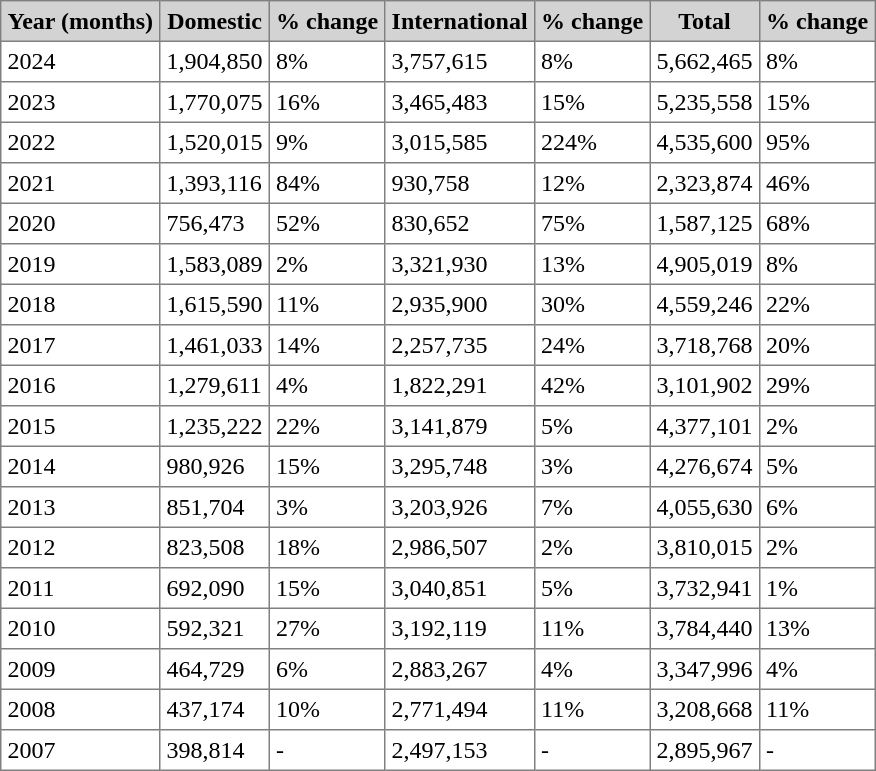<table class="toccolours" border="1" cellpadding="4" style="border-collapse:collapse">
<tr style="background:lightgrey;">
<th>Year (months)</th>
<th>Domestic</th>
<th>% change</th>
<th>International</th>
<th>% change</th>
<th>Total</th>
<th>% change</th>
</tr>
<tr>
<td>2024</td>
<td>1,904,850</td>
<td> 8%</td>
<td>3,757,615</td>
<td> 8%</td>
<td>5,662,465</td>
<td> 8%</td>
</tr>
<tr>
<td>2023</td>
<td>1,770,075</td>
<td> 16%</td>
<td>3,465,483</td>
<td> 15%</td>
<td>5,235,558</td>
<td> 15%</td>
</tr>
<tr>
<td>2022</td>
<td>1,520,015</td>
<td> 9%</td>
<td>3,015,585</td>
<td> 224%</td>
<td>4,535,600</td>
<td> 95%</td>
</tr>
<tr>
<td>2021</td>
<td>1,393,116</td>
<td> 84%</td>
<td>930,758</td>
<td> 12%</td>
<td>2,323,874</td>
<td> 46%</td>
</tr>
<tr>
<td>2020</td>
<td>756,473</td>
<td> 52%</td>
<td>830,652</td>
<td> 75%</td>
<td>1,587,125</td>
<td> 68%</td>
</tr>
<tr>
<td>2019</td>
<td>1,583,089</td>
<td> 2%</td>
<td>3,321,930</td>
<td> 13%</td>
<td>4,905,019</td>
<td> 8%</td>
</tr>
<tr>
<td>2018</td>
<td>1,615,590</td>
<td> 11%</td>
<td>2,935,900</td>
<td> 30%</td>
<td>4,559,246</td>
<td> 22%</td>
</tr>
<tr>
<td>2017</td>
<td>1,461,033</td>
<td> 14%</td>
<td>2,257,735</td>
<td> 24%</td>
<td>3,718,768</td>
<td> 20%</td>
</tr>
<tr>
<td>2016</td>
<td>1,279,611</td>
<td> 4%</td>
<td>1,822,291</td>
<td> 42%</td>
<td>3,101,902</td>
<td> 29%</td>
</tr>
<tr>
<td>2015</td>
<td>1,235,222</td>
<td> 22%</td>
<td>3,141,879</td>
<td> 5%</td>
<td>4,377,101</td>
<td> 2%</td>
</tr>
<tr>
<td>2014</td>
<td>980,926</td>
<td> 15%</td>
<td>3,295,748</td>
<td> 3%</td>
<td>4,276,674</td>
<td> 5%</td>
</tr>
<tr>
<td>2013</td>
<td>851,704</td>
<td> 3%</td>
<td>3,203,926</td>
<td> 7%</td>
<td>4,055,630</td>
<td> 6%</td>
</tr>
<tr>
<td>2012</td>
<td>823,508</td>
<td> 18%</td>
<td>2,986,507</td>
<td> 2%</td>
<td>3,810,015</td>
<td> 2%</td>
</tr>
<tr>
<td>2011</td>
<td>692,090</td>
<td> 15%</td>
<td>3,040,851</td>
<td> 5%</td>
<td>3,732,941</td>
<td> 1%</td>
</tr>
<tr>
<td>2010</td>
<td>592,321</td>
<td> 27%</td>
<td>3,192,119</td>
<td> 11%</td>
<td>3,784,440</td>
<td> 13%</td>
</tr>
<tr>
<td>2009</td>
<td>464,729</td>
<td> 6%</td>
<td>2,883,267</td>
<td> 4%</td>
<td>3,347,996</td>
<td> 4%</td>
</tr>
<tr>
<td>2008</td>
<td>437,174</td>
<td> 10%</td>
<td>2,771,494</td>
<td> 11%</td>
<td>3,208,668</td>
<td> 11%</td>
</tr>
<tr>
<td>2007</td>
<td>398,814</td>
<td>-</td>
<td>2,497,153</td>
<td>-</td>
<td>2,895,967</td>
<td>-</td>
</tr>
</table>
